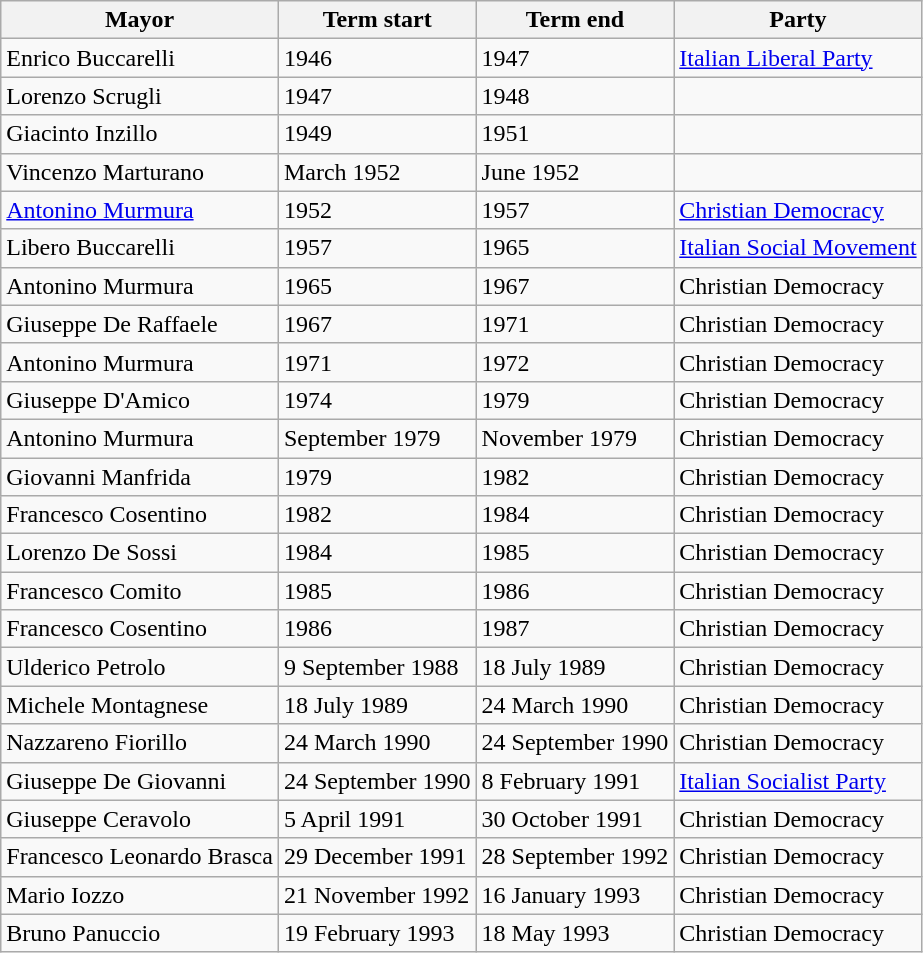<table class="wikitable">
<tr>
<th>Mayor</th>
<th>Term start</th>
<th>Term end</th>
<th>Party</th>
</tr>
<tr>
<td>Enrico Buccarelli</td>
<td>1946</td>
<td>1947</td>
<td><a href='#'>Italian Liberal Party</a></td>
</tr>
<tr>
<td>Lorenzo Scrugli</td>
<td>1947</td>
<td>1948</td>
<td></td>
</tr>
<tr>
<td>Giacinto Inzillo</td>
<td>1949</td>
<td>1951</td>
<td></td>
</tr>
<tr>
<td>Vincenzo Marturano</td>
<td>March 1952</td>
<td>June 1952</td>
<td></td>
</tr>
<tr>
<td><a href='#'>Antonino Murmura</a></td>
<td>1952</td>
<td>1957</td>
<td><a href='#'>Christian Democracy</a></td>
</tr>
<tr>
<td>Libero Buccarelli</td>
<td>1957</td>
<td>1965</td>
<td><a href='#'>Italian Social Movement</a></td>
</tr>
<tr>
<td>Antonino Murmura</td>
<td>1965</td>
<td>1967</td>
<td>Christian Democracy</td>
</tr>
<tr>
<td>Giuseppe De Raffaele</td>
<td>1967</td>
<td>1971</td>
<td>Christian Democracy</td>
</tr>
<tr>
<td>Antonino Murmura</td>
<td>1971</td>
<td>1972</td>
<td>Christian Democracy</td>
</tr>
<tr>
<td>Giuseppe D'Amico</td>
<td>1974</td>
<td>1979</td>
<td>Christian Democracy</td>
</tr>
<tr>
<td>Antonino Murmura</td>
<td>September 1979</td>
<td>November 1979</td>
<td>Christian Democracy</td>
</tr>
<tr>
<td>Giovanni Manfrida</td>
<td>1979</td>
<td>1982</td>
<td>Christian Democracy</td>
</tr>
<tr>
<td>Francesco Cosentino</td>
<td>1982</td>
<td>1984</td>
<td>Christian Democracy</td>
</tr>
<tr>
<td>Lorenzo De Sossi</td>
<td>1984</td>
<td>1985</td>
<td>Christian Democracy</td>
</tr>
<tr>
<td>Francesco Comito</td>
<td>1985</td>
<td>1986</td>
<td>Christian Democracy</td>
</tr>
<tr>
<td>Francesco Cosentino</td>
<td>1986</td>
<td>1987</td>
<td>Christian Democracy</td>
</tr>
<tr>
<td>Ulderico Petrolo</td>
<td>9 September 1988</td>
<td>18 July 1989</td>
<td>Christian Democracy</td>
</tr>
<tr>
<td>Michele Montagnese</td>
<td>18 July 1989</td>
<td>24 March 1990</td>
<td>Christian Democracy</td>
</tr>
<tr>
<td>Nazzareno Fiorillo</td>
<td>24 March 1990</td>
<td>24 September 1990</td>
<td>Christian Democracy</td>
</tr>
<tr>
<td>Giuseppe De Giovanni</td>
<td>24 September 1990</td>
<td>8 February 1991</td>
<td><a href='#'>Italian Socialist Party</a></td>
</tr>
<tr>
<td>Giuseppe Ceravolo</td>
<td>5 April 1991</td>
<td>30 October 1991</td>
<td>Christian Democracy</td>
</tr>
<tr>
<td>Francesco Leonardo Brasca</td>
<td>29 December 1991</td>
<td>28 September 1992</td>
<td>Christian Democracy</td>
</tr>
<tr>
<td>Mario Iozzo</td>
<td>21 November 1992</td>
<td>16 January 1993</td>
<td>Christian Democracy</td>
</tr>
<tr>
<td>Bruno Panuccio</td>
<td>19 February 1993</td>
<td>18 May 1993</td>
<td>Christian Democracy</td>
</tr>
</table>
